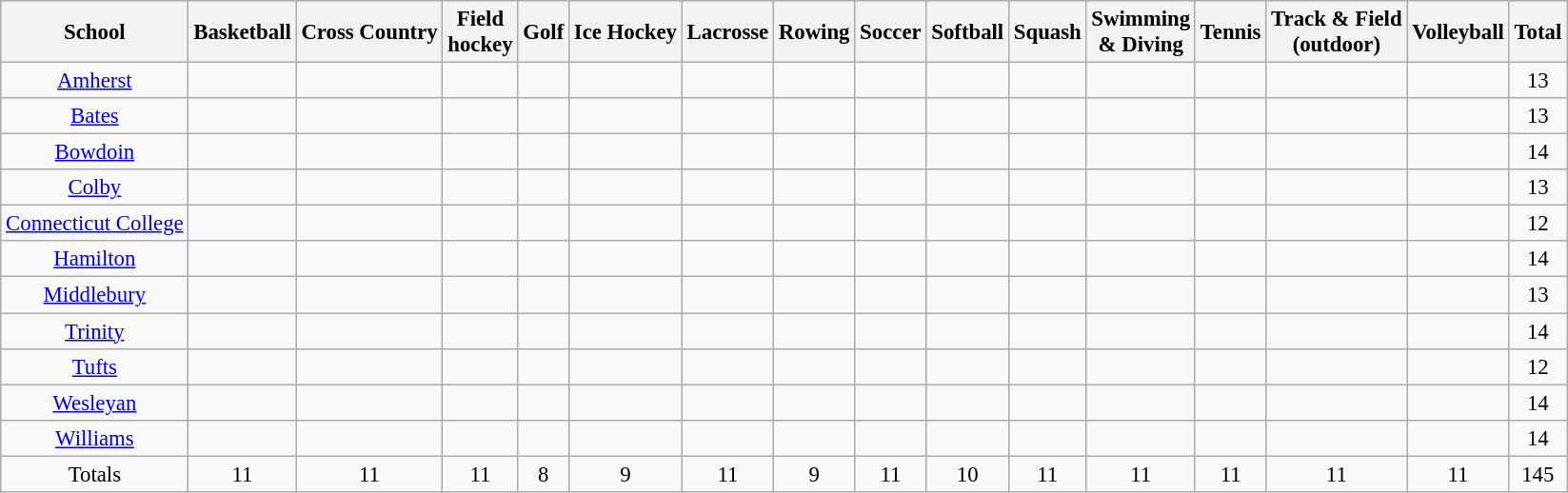<table class="wikitable" style="text-align: center; font-size: 95%">
<tr>
<th scope="col">School</th>
<th scope="col">Basketball</th>
<th scope="col">Cross Country</th>
<th scope="col">Field<br>hockey</th>
<th scope="col">Golf</th>
<th scope="col">Ice Hockey</th>
<th scope="col">Lacrosse</th>
<th scope="col">Rowing</th>
<th scope="col">Soccer</th>
<th scope="col">Softball</th>
<th scope="col">Squash</th>
<th scope="col">Swimming<br>& Diving</th>
<th scope="col">Tennis</th>
<th scope="col">Track & Field<br>(outdoor)</th>
<th scope="col">Volleyball</th>
<th scope="col">Total</th>
</tr>
<tr>
<td><a href='#'>Amherst</a></td>
<td></td>
<td></td>
<td></td>
<td></td>
<td></td>
<td></td>
<td></td>
<td></td>
<td></td>
<td></td>
<td></td>
<td></td>
<td></td>
<td></td>
<td>13</td>
</tr>
<tr>
<td><a href='#'>Bates</a></td>
<td></td>
<td></td>
<td></td>
<td></td>
<td></td>
<td></td>
<td></td>
<td></td>
<td></td>
<td></td>
<td></td>
<td></td>
<td></td>
<td></td>
<td>13</td>
</tr>
<tr>
<td><a href='#'>Bowdoin</a></td>
<td></td>
<td></td>
<td></td>
<td></td>
<td></td>
<td></td>
<td></td>
<td></td>
<td></td>
<td></td>
<td></td>
<td></td>
<td></td>
<td></td>
<td>14</td>
</tr>
<tr>
<td><a href='#'>Colby</a></td>
<td></td>
<td></td>
<td></td>
<td></td>
<td></td>
<td></td>
<td></td>
<td></td>
<td></td>
<td></td>
<td></td>
<td></td>
<td></td>
<td></td>
<td>13</td>
</tr>
<tr>
<td><a href='#'>Connecticut College</a></td>
<td></td>
<td></td>
<td></td>
<td></td>
<td></td>
<td></td>
<td></td>
<td></td>
<td></td>
<td></td>
<td></td>
<td></td>
<td></td>
<td></td>
<td>12</td>
</tr>
<tr>
<td><a href='#'>Hamilton</a></td>
<td></td>
<td></td>
<td></td>
<td></td>
<td></td>
<td></td>
<td></td>
<td></td>
<td></td>
<td></td>
<td></td>
<td></td>
<td></td>
<td></td>
<td>14</td>
</tr>
<tr>
<td><a href='#'>Middlebury</a></td>
<td></td>
<td></td>
<td></td>
<td></td>
<td></td>
<td></td>
<td></td>
<td></td>
<td></td>
<td></td>
<td></td>
<td></td>
<td></td>
<td></td>
<td>13</td>
</tr>
<tr>
<td><a href='#'>Trinity</a></td>
<td></td>
<td></td>
<td></td>
<td></td>
<td></td>
<td></td>
<td></td>
<td></td>
<td></td>
<td></td>
<td></td>
<td></td>
<td></td>
<td></td>
<td>14</td>
</tr>
<tr>
<td><a href='#'>Tufts</a></td>
<td></td>
<td></td>
<td></td>
<td></td>
<td></td>
<td></td>
<td></td>
<td></td>
<td></td>
<td></td>
<td></td>
<td></td>
<td></td>
<td></td>
<td>12</td>
</tr>
<tr>
<td><a href='#'>Wesleyan</a></td>
<td></td>
<td></td>
<td></td>
<td></td>
<td></td>
<td></td>
<td></td>
<td></td>
<td></td>
<td></td>
<td></td>
<td></td>
<td></td>
<td></td>
<td>14</td>
</tr>
<tr>
<td><a href='#'>Williams</a></td>
<td></td>
<td></td>
<td></td>
<td></td>
<td></td>
<td></td>
<td></td>
<td></td>
<td></td>
<td></td>
<td></td>
<td></td>
<td></td>
<td></td>
<td>14</td>
</tr>
<tr>
<td>Totals</td>
<td>11</td>
<td>11</td>
<td>11</td>
<td>8</td>
<td>9</td>
<td>11</td>
<td>9</td>
<td>11</td>
<td>10</td>
<td>11</td>
<td>11</td>
<td>11</td>
<td>11</td>
<td>11</td>
<td>145</td>
</tr>
</table>
